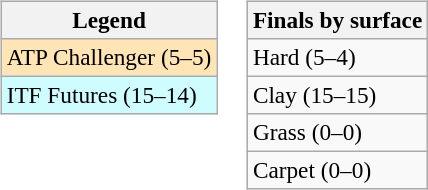<table>
<tr valign=top>
<td><br><table class=wikitable style=font-size:97%>
<tr>
<th>Legend</th>
</tr>
<tr bgcolor=moccasin>
<td>ATP Challenger (5–5)</td>
</tr>
<tr bgcolor=cffcff>
<td>ITF Futures (15–14)</td>
</tr>
</table>
</td>
<td><br><table class=wikitable style=font-size:97%>
<tr>
<th>Finals by surface</th>
</tr>
<tr>
<td>Hard (5–4)</td>
</tr>
<tr>
<td>Clay (15–15)</td>
</tr>
<tr>
<td>Grass (0–0)</td>
</tr>
<tr>
<td>Carpet (0–0)</td>
</tr>
</table>
</td>
</tr>
</table>
